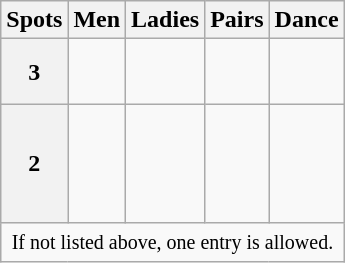<table class="wikitable">
<tr>
<th>Spots</th>
<th>Men</th>
<th>Ladies</th>
<th>Pairs</th>
<th>Dance</th>
</tr>
<tr>
<th>3</th>
<td valign="top"><br></td>
<td valign="top"><br></td>
<td valign="top"><br></td>
<td valign="top"><br><br></td>
</tr>
<tr>
<th>2</th>
<td valign="top"><br><br><br><br></td>
<td valign="top"><br><br></td>
<td valign="top"><br><br><br><br></td>
<td valign="top"><br></td>
</tr>
<tr>
<td colspan=5 align=center><small> If not listed above, one entry is allowed. </small></td>
</tr>
</table>
